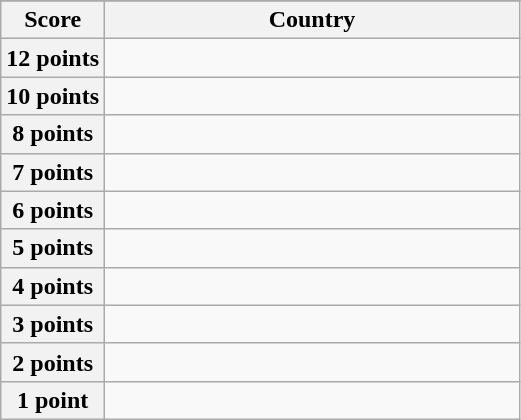<table class="wikitable">
<tr>
</tr>
<tr>
<th scope="col" width="20%">Score</th>
<th scope="col">Country</th>
</tr>
<tr>
<th scope="row">12 points</th>
<td></td>
</tr>
<tr>
<th scope="row">10 points</th>
<td></td>
</tr>
<tr>
<th scope="row">8 points</th>
<td></td>
</tr>
<tr>
<th scope="row">7 points</th>
<td></td>
</tr>
<tr>
<th scope="row">6 points</th>
<td></td>
</tr>
<tr>
<th scope="row">5 points</th>
<td></td>
</tr>
<tr>
<th scope="row">4 points</th>
<td></td>
</tr>
<tr>
<th scope="row">3 points</th>
<td></td>
</tr>
<tr>
<th scope="row">2 points</th>
<td></td>
</tr>
<tr>
<th scope="row">1 point</th>
<td></td>
</tr>
</table>
